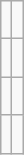<table class="wikitable">
<tr>
<td><br></td>
<td><br></td>
</tr>
<tr>
<td><br></td>
<td><br></td>
</tr>
<tr>
<td><br></td>
<td><br></td>
</tr>
<tr>
<td><br></td>
<td><br></td>
</tr>
</table>
